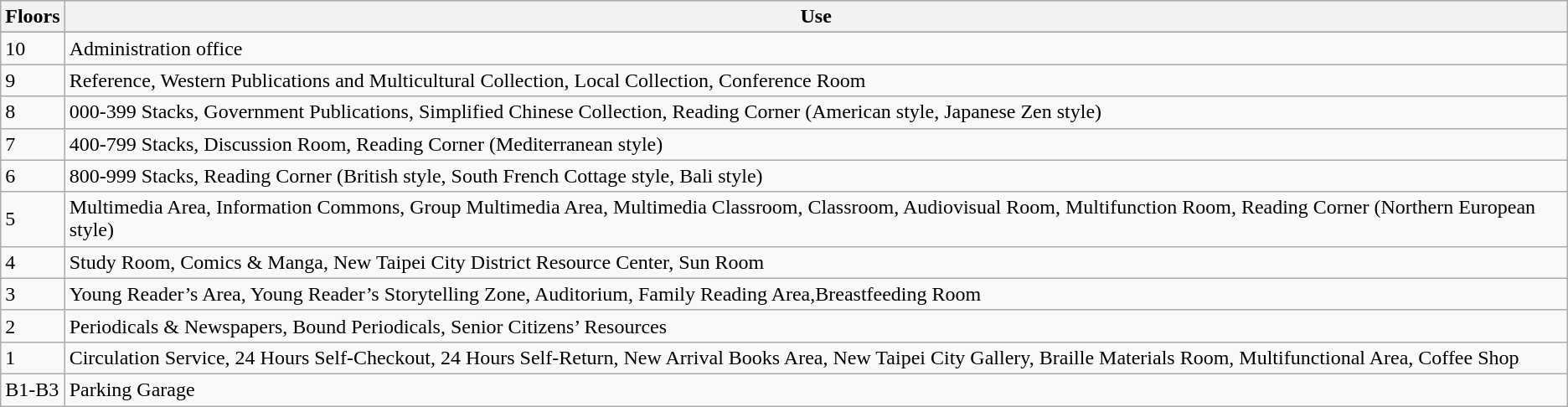<table class="wikitable">
<tr>
<th>Floors</th>
<th>Use</th>
</tr>
<tr align=center bgcolor=>
</tr>
<tr>
<td>10</td>
<td>Administration office</td>
</tr>
<tr>
<td>9</td>
<td>Reference, Western Publications and Multicultural Collection, Local Collection, Conference Room</td>
</tr>
<tr>
<td>8</td>
<td>000-399 Stacks, Government Publications, Simplified Chinese Collection, Reading Corner (American style, Japanese Zen style)</td>
</tr>
<tr>
<td>7</td>
<td>400-799 Stacks, Discussion Room, Reading Corner (Mediterranean style)</td>
</tr>
<tr>
<td>6</td>
<td>800-999 Stacks, Reading Corner (British style, South French Cottage style, Bali style)</td>
</tr>
<tr>
<td>5</td>
<td>Multimedia Area, Information Commons, Group Multimedia Area, Multimedia Classroom, Classroom, Audiovisual Room, Multifunction Room, Reading Corner (Northern European style)</td>
</tr>
<tr>
<td>4</td>
<td>Study Room, Comics & Manga, New Taipei City District Resource Center, Sun Room</td>
</tr>
<tr>
<td>3</td>
<td>Young Reader’s Area, Young Reader’s Storytelling Zone, Auditorium, Family Reading Area,Breastfeeding Room</td>
</tr>
<tr>
<td>2</td>
<td>Periodicals & Newspapers, Bound Periodicals, Senior Citizens’ Resources</td>
</tr>
<tr>
<td>1</td>
<td>Circulation Service, 24 Hours Self-Checkout, 24 Hours Self-Return, New Arrival Books Area, New Taipei City Gallery, Braille Materials Room, Multifunctional Area, Coffee Shop</td>
</tr>
<tr>
<td>B1-B3</td>
<td>Parking Garage</td>
</tr>
</table>
